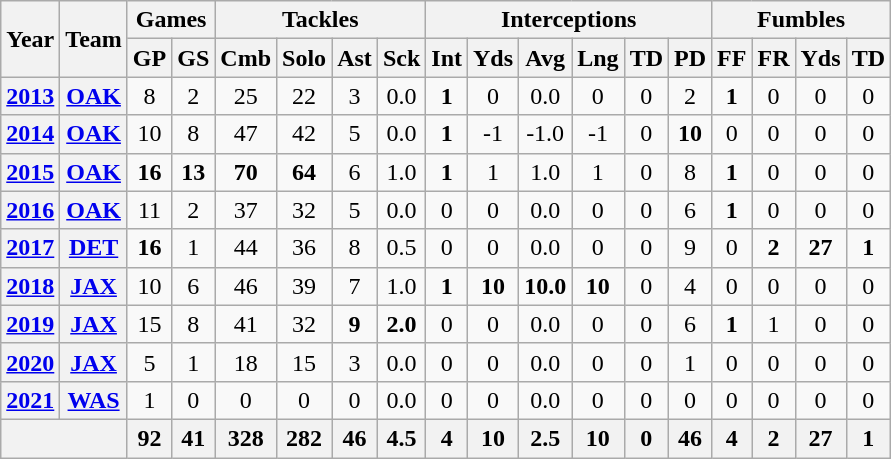<table class= "wikitable" style="text-align:center;">
<tr>
<th rowspan="2">Year</th>
<th rowspan="2">Team</th>
<th colspan="2">Games</th>
<th colspan="4">Tackles</th>
<th colspan="6">Interceptions</th>
<th colspan="4">Fumbles</th>
</tr>
<tr>
<th>GP</th>
<th>GS</th>
<th>Cmb</th>
<th>Solo</th>
<th>Ast</th>
<th>Sck</th>
<th>Int</th>
<th>Yds</th>
<th>Avg</th>
<th>Lng</th>
<th>TD</th>
<th>PD</th>
<th>FF</th>
<th>FR</th>
<th>Yds</th>
<th>TD</th>
</tr>
<tr>
<th><a href='#'>2013</a></th>
<th><a href='#'>OAK</a></th>
<td>8</td>
<td>2</td>
<td>25</td>
<td>22</td>
<td>3</td>
<td>0.0</td>
<td><strong>1</strong></td>
<td>0</td>
<td>0.0</td>
<td>0</td>
<td>0</td>
<td>2</td>
<td><strong>1</strong></td>
<td>0</td>
<td>0</td>
<td>0</td>
</tr>
<tr>
<th><a href='#'>2014</a></th>
<th><a href='#'>OAK</a></th>
<td>10</td>
<td>8</td>
<td>47</td>
<td>42</td>
<td>5</td>
<td>0.0</td>
<td><strong>1</strong></td>
<td>-1</td>
<td>-1.0</td>
<td>-1</td>
<td>0</td>
<td><strong>10</strong></td>
<td>0</td>
<td>0</td>
<td>0</td>
<td>0</td>
</tr>
<tr>
<th><a href='#'>2015</a></th>
<th><a href='#'>OAK</a></th>
<td><strong>16</strong></td>
<td><strong>13</strong></td>
<td><strong>70</strong></td>
<td><strong>64</strong></td>
<td>6</td>
<td>1.0</td>
<td><strong>1</strong></td>
<td>1</td>
<td>1.0</td>
<td>1</td>
<td>0</td>
<td>8</td>
<td><strong>1</strong></td>
<td>0</td>
<td>0</td>
<td>0</td>
</tr>
<tr>
<th><a href='#'>2016</a></th>
<th><a href='#'>OAK</a></th>
<td>11</td>
<td>2</td>
<td>37</td>
<td>32</td>
<td>5</td>
<td>0.0</td>
<td>0</td>
<td>0</td>
<td>0.0</td>
<td>0</td>
<td>0</td>
<td>6</td>
<td><strong>1</strong></td>
<td>0</td>
<td>0</td>
<td>0</td>
</tr>
<tr>
<th><a href='#'>2017</a></th>
<th><a href='#'>DET</a></th>
<td><strong>16</strong></td>
<td>1</td>
<td>44</td>
<td>36</td>
<td>8</td>
<td>0.5</td>
<td>0</td>
<td>0</td>
<td>0.0</td>
<td>0</td>
<td>0</td>
<td>9</td>
<td>0</td>
<td><strong>2</strong></td>
<td><strong>27</strong></td>
<td><strong>1</strong></td>
</tr>
<tr>
<th><a href='#'>2018</a></th>
<th><a href='#'>JAX</a></th>
<td>10</td>
<td>6</td>
<td>46</td>
<td>39</td>
<td>7</td>
<td>1.0</td>
<td><strong>1</strong></td>
<td><strong>10</strong></td>
<td><strong>10.0</strong></td>
<td><strong>10</strong></td>
<td>0</td>
<td>4</td>
<td>0</td>
<td>0</td>
<td>0</td>
<td>0</td>
</tr>
<tr>
<th><a href='#'>2019</a></th>
<th><a href='#'>JAX</a></th>
<td>15</td>
<td>8</td>
<td>41</td>
<td>32</td>
<td><strong>9</strong></td>
<td><strong>2.0</strong></td>
<td>0</td>
<td>0</td>
<td>0.0</td>
<td>0</td>
<td>0</td>
<td>6</td>
<td><strong>1</strong></td>
<td>1</td>
<td>0</td>
<td>0</td>
</tr>
<tr>
<th><a href='#'>2020</a></th>
<th><a href='#'>JAX</a></th>
<td>5</td>
<td>1</td>
<td>18</td>
<td>15</td>
<td>3</td>
<td>0.0</td>
<td>0</td>
<td>0</td>
<td>0.0</td>
<td>0</td>
<td>0</td>
<td>1</td>
<td>0</td>
<td>0</td>
<td>0</td>
<td>0</td>
</tr>
<tr>
<th><a href='#'>2021</a></th>
<th><a href='#'>WAS</a></th>
<td>1</td>
<td>0</td>
<td>0</td>
<td>0</td>
<td>0</td>
<td>0.0</td>
<td>0</td>
<td>0</td>
<td>0.0</td>
<td>0</td>
<td>0</td>
<td>0</td>
<td>0</td>
<td>0</td>
<td>0</td>
<td>0</td>
</tr>
<tr>
<th colspan="2"></th>
<th>92</th>
<th>41</th>
<th>328</th>
<th>282</th>
<th>46</th>
<th>4.5</th>
<th>4</th>
<th>10</th>
<th>2.5</th>
<th>10</th>
<th>0</th>
<th>46</th>
<th>4</th>
<th>2</th>
<th>27</th>
<th>1</th>
</tr>
</table>
